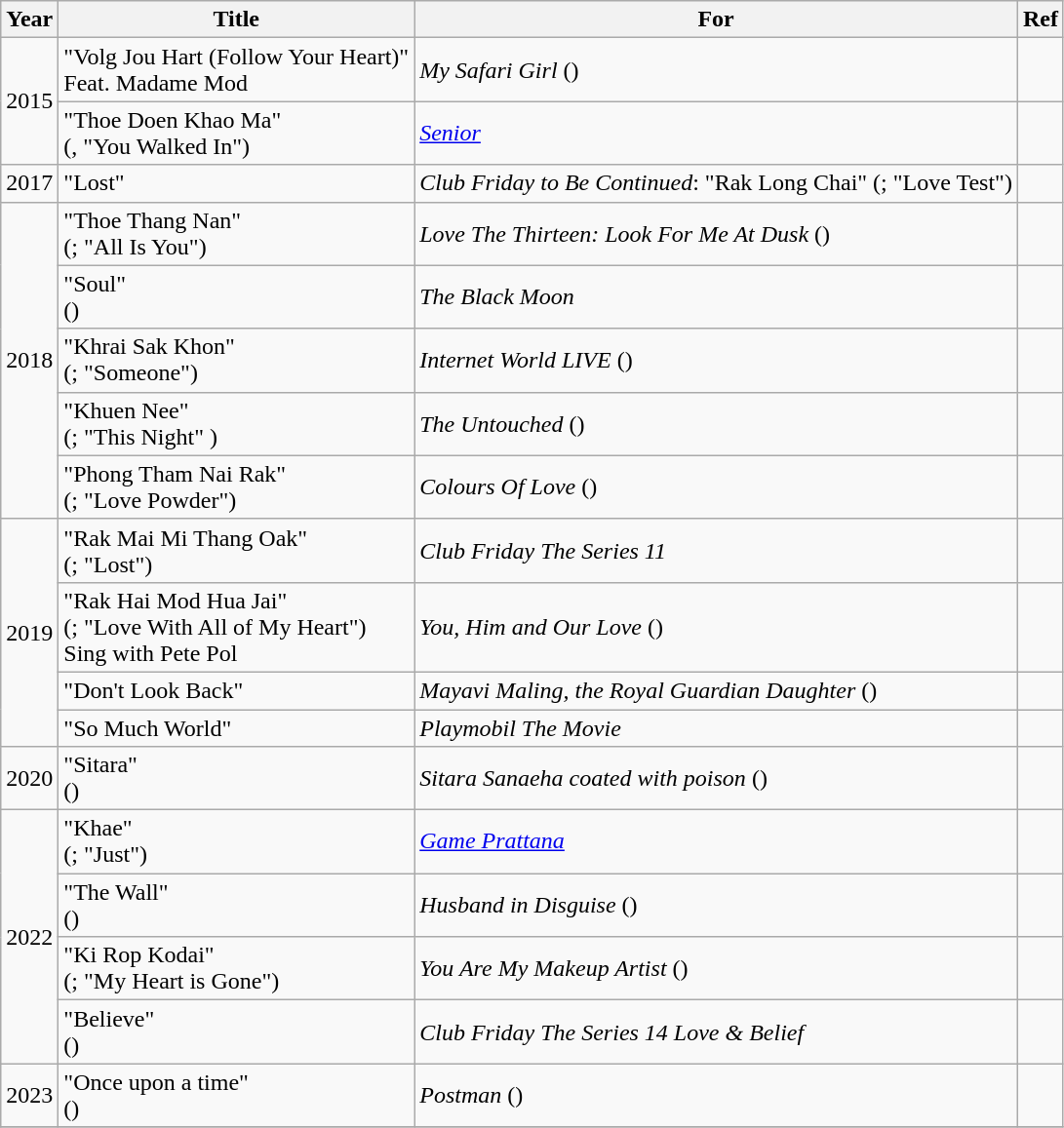<table class="wikitable" style="text-align:left;">
<tr>
<th>Year</th>
<th>Title</th>
<th>For</th>
<th>Ref</th>
</tr>
<tr>
<td rowspan="2">2015</td>
<td>"Volg Jou Hart (Follow Your Heart)"<br>Feat. Madame Mod</td>
<td><em>My Safari Girl</em> ()</td>
<td></td>
</tr>
<tr>
<td>"Thoe Doen Khao Ma" <br>(<em></em>, "You Walked In")</td>
<td><em><a href='#'>Senior</a></em></td>
<td></td>
</tr>
<tr>
<td rowspan="1">2017</td>
<td>"Lost" <br> <em></em></td>
<td><em>Club Friday to Be Continued</em>: "Rak Long Chai" (; "Love Test")</td>
<td></td>
</tr>
<tr>
<td rowspan="5">2018</td>
<td>"Thoe Thang Nan" <br> (<em></em>; "All Is You")</td>
<td><em>Love The Thirteen: Look For Me At Dusk</em> ()</td>
<td></td>
</tr>
<tr>
<td>"Soul" <br> (<em></em>)</td>
<td><em>The Black Moon</em> <br></td>
<td></td>
</tr>
<tr>
<td>"Khrai Sak Khon" <br>(<em></em>; "Someone")</td>
<td><em>Internet World LIVE</em> ()</td>
<td></td>
</tr>
<tr>
<td>"Khuen Nee" <br>(<em></em>; "This Night" )</td>
<td><em>The Untouched</em> ()</td>
<td></td>
</tr>
<tr>
<td>"Phong Tham Nai Rak"<br>(<em></em>; "Love Powder")</td>
<td><em>Colours Of Love</em> ()</td>
<td></td>
</tr>
<tr>
<td rowspan="4">2019</td>
<td>"Rak Mai Mi Thang Oak" <br>(<em></em>; "Lost")</td>
<td><em>Club Friday The Series 11</em></td>
<td></td>
</tr>
<tr>
<td>"Rak Hai Mod Hua Jai"<br>(<em></em>; "Love With All of My Heart")<br>Sing with Pete Pol</td>
<td><em>You, Him and Our Love</em> ()</td>
<td></td>
</tr>
<tr>
<td>"Don't Look Back"</td>
<td><em>Mayavi Maling, the Royal Guardian Daughter</em> ()</td>
<td></td>
</tr>
<tr>
<td>"So Much World"</td>
<td><em>Playmobil The Movie</em></td>
<td></td>
</tr>
<tr>
<td>2020</td>
<td>"Sitara" <br>(<em></em>)</td>
<td><em>Sitara Sanaeha coated with poison</em> ()</td>
<td></td>
</tr>
<tr>
<td rowspan="4">2022</td>
<td>"Khae"<br> (<em></em>; "Just")</td>
<td><em><a href='#'>Game Prattana</a></em></td>
<td></td>
</tr>
<tr>
<td>"The Wall"<br>(<em></em>)</td>
<td><em>Husband in Disguise</em> ()</td>
<td></td>
</tr>
<tr>
<td>"Ki Rop Kodai"<br> (<em></em>; "My Heart is Gone")</td>
<td><em>You Are My Makeup Artist</em> ()</td>
<td></td>
</tr>
<tr>
<td>"Believe"<br>(<em></em>)</td>
<td><em>Club Friday The Series 14 Love & Belief</em></td>
<td></td>
</tr>
<tr>
<td>2023</td>
<td>"Once upon a time" <br>(<em></em>)</td>
<td><em>Postman</em> ()</td>
<td></td>
</tr>
<tr>
</tr>
</table>
